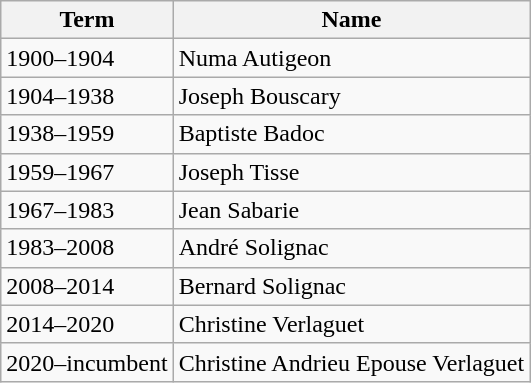<table class="wikitable">
<tr>
<th>Term</th>
<th>Name</th>
</tr>
<tr>
<td>1900–1904</td>
<td>Numa Autigeon</td>
</tr>
<tr>
<td>1904–1938</td>
<td>Joseph Bouscary</td>
</tr>
<tr>
<td>1938–1959</td>
<td>Baptiste Badoc</td>
</tr>
<tr>
<td>1959–1967</td>
<td>Joseph Tisse</td>
</tr>
<tr>
<td>1967–1983</td>
<td>Jean Sabarie</td>
</tr>
<tr>
<td>1983–2008</td>
<td>André Solignac</td>
</tr>
<tr>
<td>2008–2014</td>
<td>Bernard Solignac</td>
</tr>
<tr>
<td>2014–2020</td>
<td>Christine Verlaguet</td>
</tr>
<tr>
<td>2020–incumbent</td>
<td>Christine Andrieu Epouse Verlaguet</td>
</tr>
</table>
